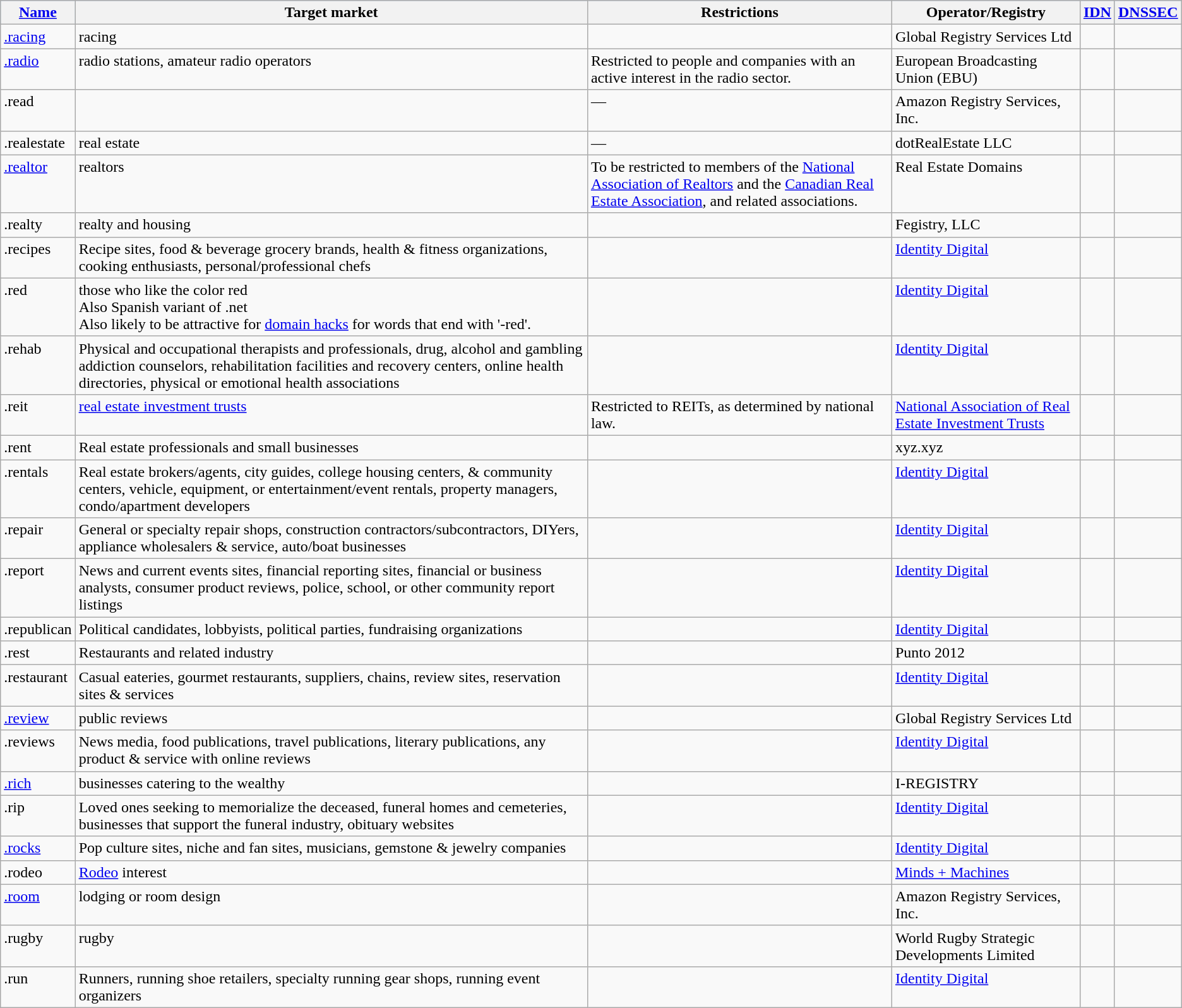<table class="wikitable sortable">
<tr style="background:#a0d0ff;">
<th><a href='#'>Name</a></th>
<th>Target market</th>
<th class="unsortable">Restrictions</th>
<th>Operator/Registry</th>
<th><a href='#'>IDN</a></th>
<th><a href='#'>DNSSEC</a></th>
</tr>
<tr valign="top">
<td><a href='#'>.racing</a></td>
<td>racing</td>
<td></td>
<td>Global Registry Services Ltd</td>
<td></td>
<td></td>
</tr>
<tr valign=top>
<td><a href='#'>.radio</a></td>
<td>radio stations, amateur radio operators</td>
<td>Restricted to people and companies with an active interest in the radio sector.</td>
<td>European Broadcasting Union (EBU)</td>
<td></td>
<td></td>
</tr>
<tr valign=top>
<td>.read</td>
<td></td>
<td>—</td>
<td>Amazon Registry Services, Inc.</td>
<td></td>
<td></td>
</tr>
<tr valign=top>
<td>.realestate</td>
<td>real estate</td>
<td>—</td>
<td>dotRealEstate LLC</td>
<td></td>
<td></td>
</tr>
<tr valign="top">
<td><a href='#'>.realtor</a></td>
<td>realtors</td>
<td>To be restricted to members of the <a href='#'>National Association of Realtors</a> and the <a href='#'>Canadian Real Estate Association</a>, and related associations.</td>
<td>Real Estate Domains</td>
<td></td>
<td></td>
</tr>
<tr valign=top>
<td>.realty</td>
<td>realty and housing</td>
<td></td>
<td>Fegistry, LLC</td>
<td></td>
<td></td>
</tr>
<tr valign="top">
<td>.recipes</td>
<td>Recipe sites, food & beverage grocery brands, health & fitness organizations, cooking enthusiasts, personal/professional chefs</td>
<td></td>
<td><a href='#'>Identity Digital</a></td>
<td></td>
<td></td>
</tr>
<tr valign="top">
<td>.red</td>
<td>those who like the color red<br>Also Spanish variant of .net<br>Also likely to be attractive for <a href='#'>domain hacks</a> for words that end with '-red'.</td>
<td></td>
<td><a href='#'>Identity Digital</a></td>
<td></td>
<td></td>
</tr>
<tr valign="top">
<td>.rehab</td>
<td>Physical and occupational therapists and professionals, drug, alcohol and gambling addiction counselors, rehabilitation facilities and recovery centers, online health directories, physical or emotional health associations</td>
<td></td>
<td><a href='#'>Identity Digital</a></td>
<td></td>
<td></td>
</tr>
<tr valign="top">
<td>.reit</td>
<td><a href='#'>real estate investment trusts</a></td>
<td>Restricted to REITs, as determined by national law.</td>
<td><a href='#'>National Association of Real Estate Investment Trusts</a></td>
<td></td>
<td></td>
</tr>
<tr valign="top">
<td>.rent</td>
<td>Real estate professionals and small businesses</td>
<td></td>
<td>xyz.xyz</td>
<td></td>
<td></td>
</tr>
<tr valign="top">
<td>.rentals</td>
<td>Real estate brokers/agents, city guides, college housing centers, & community centers, vehicle, equipment, or entertainment/event rentals, property managers, condo/apartment developers</td>
<td></td>
<td><a href='#'>Identity Digital</a></td>
<td></td>
<td></td>
</tr>
<tr valign="top">
<td>.repair</td>
<td>General or specialty repair shops, construction contractors/subcontractors, DIYers, appliance wholesalers & service, auto/boat businesses</td>
<td></td>
<td><a href='#'>Identity Digital</a></td>
<td></td>
<td></td>
</tr>
<tr valign="top">
<td>.report</td>
<td>News and current events sites, financial reporting sites, financial or business analysts, consumer product reviews, police, school, or other community report listings</td>
<td></td>
<td><a href='#'>Identity Digital</a></td>
<td></td>
<td></td>
</tr>
<tr valign="top">
<td>.republican</td>
<td>Political candidates, lobbyists, political parties, fundraising organizations</td>
<td></td>
<td><a href='#'>Identity Digital</a></td>
<td></td>
<td></td>
</tr>
<tr valign="top">
<td>.rest</td>
<td>Restaurants and related industry</td>
<td></td>
<td>Punto 2012</td>
<td></td>
<td></td>
</tr>
<tr valign="top">
<td>.restaurant</td>
<td>Casual eateries, gourmet restaurants, suppliers, chains, review sites, reservation sites & services</td>
<td></td>
<td><a href='#'>Identity Digital</a></td>
<td></td>
<td></td>
</tr>
<tr valign="top">
<td><a href='#'>.review</a></td>
<td>public reviews</td>
<td></td>
<td>Global Registry Services Ltd</td>
<td></td>
<td></td>
</tr>
<tr valign="top">
<td>.reviews</td>
<td>News media, food publications, travel publications, literary publications, any product & service with online reviews</td>
<td></td>
<td><a href='#'>Identity Digital</a></td>
<td></td>
<td></td>
</tr>
<tr valign="top">
<td><a href='#'>.rich</a></td>
<td>businesses catering to the wealthy</td>
<td></td>
<td>I-REGISTRY</td>
<td></td>
<td></td>
</tr>
<tr valign="top">
<td>.rip</td>
<td>Loved ones seeking to memorialize the deceased, funeral homes and cemeteries, businesses that support the funeral industry, obituary websites</td>
<td></td>
<td><a href='#'>Identity Digital</a></td>
<td></td>
<td></td>
</tr>
<tr valign="top">
<td><a href='#'>.rocks</a></td>
<td>Pop culture sites, niche and fan sites, musicians, gemstone & jewelry companies</td>
<td></td>
<td><a href='#'>Identity Digital</a></td>
<td></td>
<td></td>
</tr>
<tr valign="top">
<td>.rodeo</td>
<td><a href='#'>Rodeo</a> interest</td>
<td></td>
<td><a href='#'>Minds + Machines</a></td>
<td></td>
<td></td>
</tr>
<tr valign=top>
<td><a href='#'>.room</a></td>
<td>lodging or room design</td>
<td></td>
<td>Amazon Registry Services, Inc.</td>
<td></td>
<td></td>
</tr>
<tr valign=top>
<td>.rugby</td>
<td>rugby</td>
<td></td>
<td>World Rugby Strategic Developments Limited</td>
<td></td>
<td></td>
</tr>
<tr valign="top">
<td>.run</td>
<td>Runners, running shoe retailers, specialty running gear shops, running event organizers</td>
<td></td>
<td><a href='#'>Identity Digital</a></td>
<td></td>
<td></td>
</tr>
</table>
